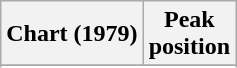<table class="wikitable">
<tr>
<th>Chart (1979)</th>
<th>Peak<br>position</th>
</tr>
<tr>
</tr>
<tr>
</tr>
</table>
